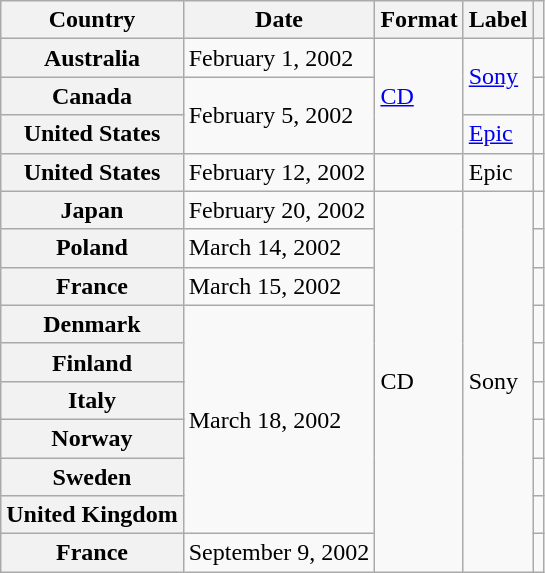<table class="wikitable plainrowheaders">
<tr>
<th scope="col">Country</th>
<th scope="col">Date</th>
<th scope="col">Format</th>
<th scope="col">Label</th>
<th scope="col"></th>
</tr>
<tr>
<th scope="row">Australia</th>
<td>February 1, 2002</td>
<td rowspan="3"><a href='#'>CD</a></td>
<td rowspan="2"><a href='#'>Sony</a></td>
<td></td>
</tr>
<tr>
<th scope="row">Canada</th>
<td rowspan="2">February 5, 2002</td>
<td></td>
</tr>
<tr>
<th scope="row">United States</th>
<td><a href='#'>Epic</a></td>
<td></td>
</tr>
<tr>
<th scope="row">United States</th>
<td>February 12, 2002</td>
<td></td>
<td>Epic</td>
<td></td>
</tr>
<tr>
<th scope="row">Japan</th>
<td>February 20, 2002</td>
<td rowspan="10">CD</td>
<td rowspan="10">Sony</td>
<td></td>
</tr>
<tr>
<th scope="row">Poland</th>
<td>March 14, 2002</td>
<td></td>
</tr>
<tr>
<th scope="row">France</th>
<td>March 15, 2002</td>
<td></td>
</tr>
<tr>
<th scope="row">Denmark</th>
<td rowspan="6">March 18, 2002</td>
<td></td>
</tr>
<tr>
<th scope="row">Finland</th>
<td></td>
</tr>
<tr>
<th scope="row">Italy</th>
<td></td>
</tr>
<tr>
<th scope="row">Norway</th>
<td></td>
</tr>
<tr>
<th scope="row">Sweden</th>
<td></td>
</tr>
<tr>
<th scope="row">United Kingdom</th>
<td></td>
</tr>
<tr>
<th scope="row">France</th>
<td>September 9, 2002</td>
<td></td>
</tr>
</table>
